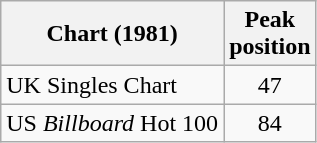<table class="wikitable">
<tr>
<th>Chart (1981)</th>
<th>Peak<br>position</th>
</tr>
<tr>
<td>UK Singles Chart</td>
<td align="center">47</td>
</tr>
<tr>
<td>US <em>Billboard</em> Hot 100</td>
<td align="center">84</td>
</tr>
</table>
